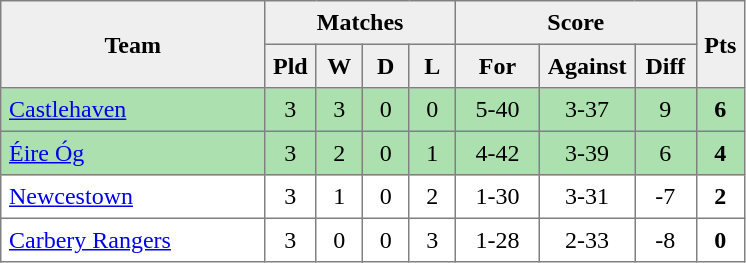<table style=border-collapse:collapse border=1 cellspacing=0 cellpadding=5>
<tr align=center bgcolor=#efefef>
<th rowspan=2 width=165>Team</th>
<th colspan=4>Matches</th>
<th colspan=3>Score</th>
<th rowspan=2width=20>Pts</th>
</tr>
<tr align=center bgcolor=#efefef>
<th width=20>Pld</th>
<th width=20>W</th>
<th width=20>D</th>
<th width=20>L</th>
<th width=45>For</th>
<th width=45>Against</th>
<th width=30>Diff</th>
</tr>
<tr align=center style="background:#ACE1AF;">
<td style="text-align:left;"><a href='#'>Castlehaven</a></td>
<td>3</td>
<td>3</td>
<td>0</td>
<td>0</td>
<td>5-40</td>
<td>3-37</td>
<td>9</td>
<td><strong>6</strong></td>
</tr>
<tr align=center style="background:#ACE1AF;">
<td style="text-align:left;"><a href='#'>Éire Óg</a></td>
<td>3</td>
<td>2</td>
<td>0</td>
<td>1</td>
<td>4-42</td>
<td>3-39</td>
<td>6</td>
<td><strong>4</strong></td>
</tr>
<tr align=center>
<td style="text-align:left;"><a href='#'>Newcestown</a></td>
<td>3</td>
<td>1</td>
<td>0</td>
<td>2</td>
<td>1-30</td>
<td>3-31</td>
<td>-7</td>
<td><strong>2</strong></td>
</tr>
<tr align=center>
<td style="text-align:left;"><a href='#'>Carbery Rangers</a></td>
<td>3</td>
<td>0</td>
<td>0</td>
<td>3</td>
<td>1-28</td>
<td>2-33</td>
<td>-8</td>
<td><strong>0</strong></td>
</tr>
</table>
